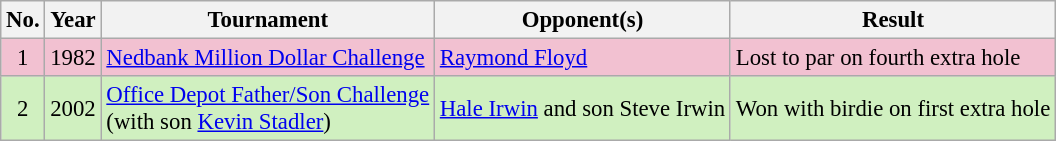<table class="wikitable" style="font-size:95%;">
<tr>
<th>No.</th>
<th>Year</th>
<th>Tournament</th>
<th>Opponent(s)</th>
<th>Result</th>
</tr>
<tr style="background:#F2C1D1;">
<td align=center>1</td>
<td>1982</td>
<td><a href='#'>Nedbank Million Dollar Challenge</a></td>
<td> <a href='#'>Raymond Floyd</a></td>
<td>Lost to par on fourth extra hole</td>
</tr>
<tr style="background:#D0F0C0;">
<td align=center>2</td>
<td>2002</td>
<td><a href='#'>Office Depot Father/Son Challenge</a><br>(with son <a href='#'>Kevin Stadler</a>)</td>
<td> <a href='#'>Hale Irwin</a> and son Steve Irwin</td>
<td>Won with birdie on first extra hole</td>
</tr>
</table>
